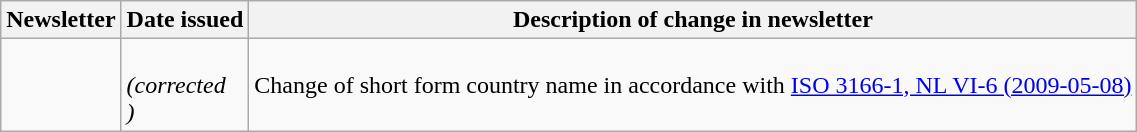<table class="wikitable">
<tr>
<th>Newsletter</th>
<th>Date issued</th>
<th>Description of change in newsletter</th>
</tr>
<tr>
<td id="II-1"></td>
<td><br> <em>(corrected<br> )</em></td>
<td>Change of short form country name in accordance with <a href='#'>ISO 3166-1, NL VI-6 (2009-05-08)</a></td>
</tr>
</table>
